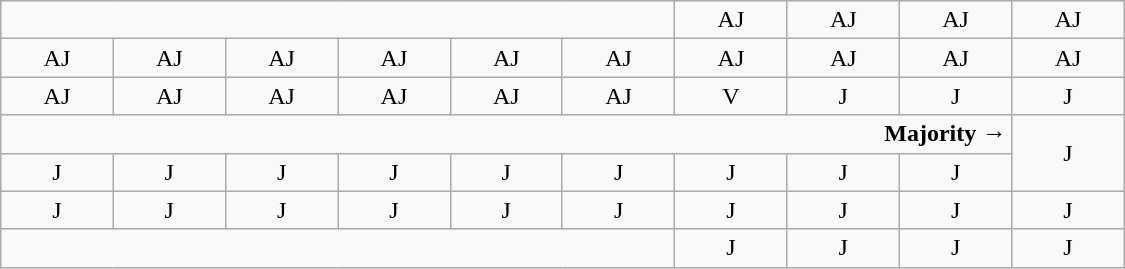<table class="wikitable" style="text-align:center" width=750px>
<tr>
<td colspan=6> </td>
<td>AJ</td>
<td>AJ</td>
<td>AJ</td>
<td>AJ</td>
</tr>
<tr>
<td width=50px >AJ</td>
<td width=50px >AJ</td>
<td width=50px >AJ</td>
<td width=50px >AJ</td>
<td width=50px >AJ</td>
<td width=50px >AJ</td>
<td width=50px >AJ</td>
<td width=50px >AJ</td>
<td width=50px >AJ</td>
<td width=50px >AJ</td>
</tr>
<tr>
<td>AJ<br></td>
<td>AJ<br></td>
<td>AJ<br></td>
<td>AJ<br></td>
<td>AJ<br></td>
<td>AJ<br></td>
<td>V<br></td>
<td>J<br></td>
<td>J<br></td>
<td>J<br></td>
</tr>
<tr>
<td colspan=9 align=right><strong>Majority →</strong></td>
<td rowspan=2 >J<br></td>
</tr>
<tr>
<td>J</td>
<td>J</td>
<td>J</td>
<td>J</td>
<td>J<br></td>
<td>J<br></td>
<td>J<br></td>
<td>J<br></td>
<td>J<br></td>
</tr>
<tr>
<td>J</td>
<td>J</td>
<td>J</td>
<td>J</td>
<td>J</td>
<td>J</td>
<td>J</td>
<td>J</td>
<td>J</td>
<td>J</td>
</tr>
<tr>
<td colspan=6> </td>
<td>J</td>
<td>J</td>
<td>J</td>
<td>J</td>
</tr>
</table>
